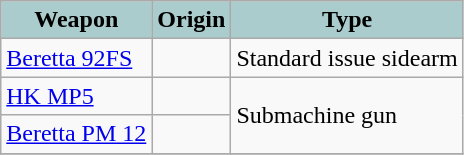<table class="wikitable">
<tr>
<th style="text-align:center; background:#acc;">Weapon</th>
<th style="text-align: center; background:#acc;">Origin</th>
<th style="text-align:l center; background:#acc;">Type</th>
</tr>
<tr>
<td><a href='#'>Beretta 92FS</a></td>
<td></td>
<td>Standard issue sidearm</td>
</tr>
<tr>
<td><a href='#'>HK MP5</a></td>
<td></td>
<td rowspan="2">Submachine gun</td>
</tr>
<tr>
<td><a href='#'>Beretta PM 12</a></td>
<td></td>
</tr>
<tr>
</tr>
</table>
